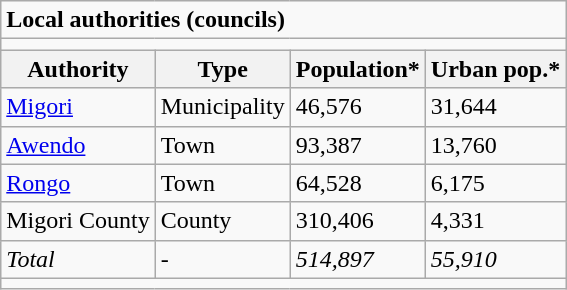<table class="wikitable">
<tr>
<td colspan="4"><strong>Local authorities (councils)</strong></td>
</tr>
<tr>
<td colspan="4"></td>
</tr>
<tr>
<th>Authority</th>
<th>Type</th>
<th>Population*</th>
<th>Urban pop.*</th>
</tr>
<tr>
<td><a href='#'>Migori</a></td>
<td>Municipality</td>
<td>46,576</td>
<td>31,644</td>
</tr>
<tr>
<td><a href='#'>Awendo</a></td>
<td>Town</td>
<td>93,387</td>
<td>13,760</td>
</tr>
<tr>
<td><a href='#'>Rongo</a></td>
<td>Town</td>
<td>64,528</td>
<td>6,175</td>
</tr>
<tr>
<td>Migori County</td>
<td>County</td>
<td>310,406</td>
<td>4,331</td>
</tr>
<tr>
<td><em>Total</em></td>
<td>-</td>
<td><em>514,897</em></td>
<td><em>55,910</em></td>
</tr>
<tr>
<td colspan="5"></td>
</tr>
</table>
